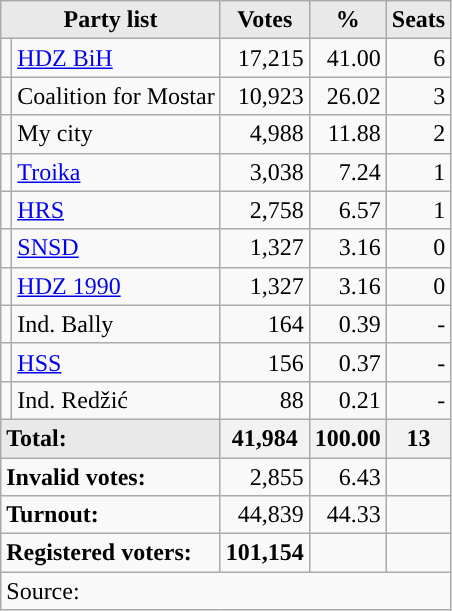<table class="wikitable" border="1">
<tr>
<th colspan="2" align="center" style="background-color:#E9E9E9">Party list</th>
<th align="center" style="background-color:#E9E9E9">Votes</th>
<th align="center" style="background-color:#E9E9E9">%</th>
<th align="center" style="background-color:#E9E9E9">Seats</th>
</tr>
<tr>
<td></td>
<td align="left"><a href='#'>HDZ BiH</a></td>
<td align="right">17,215</td>
<td align="right">41.00</td>
<td align="right">6</td>
</tr>
<tr>
<td></td>
<td align="left">Coalition for Mostar</td>
<td align="right">10,923</td>
<td align="right">26.02</td>
<td align="right">3</td>
</tr>
<tr>
<td></td>
<td align="left">My city</td>
<td align="right">4,988</td>
<td align="right">11.88</td>
<td align="right">2</td>
</tr>
<tr>
<td></td>
<td align="left"><a href='#'>Troika</a></td>
<td align="right">3,038</td>
<td align="right">7.24</td>
<td align="right">1</td>
</tr>
<tr>
<td></td>
<td align="left"><a href='#'>HRS</a></td>
<td align="right">2,758</td>
<td align="right">6.57</td>
<td align="right">1</td>
</tr>
<tr>
<td></td>
<td align="left"><a href='#'>SNSD</a></td>
<td align="right">1,327</td>
<td align="right">3.16</td>
<td align="right">0</td>
</tr>
<tr>
<td></td>
<td align="left"><a href='#'>HDZ 1990</a></td>
<td align="right">1,327</td>
<td align="right">3.16</td>
<td align="right">0</td>
</tr>
<tr>
<td></td>
<td align="left">Ind. Bally</td>
<td align="right">164</td>
<td align="right">0.39</td>
<td align="right">-</td>
</tr>
<tr>
<td></td>
<td align="left"><a href='#'>HSS</a></td>
<td align="right">156</td>
<td align="right">0.37</td>
<td align="right">-</td>
</tr>
<tr>
<td></td>
<td align="left">Ind. Redžić</td>
<td align="right">88</td>
<td align="right">0.21</td>
<td align="right">-</td>
</tr>
<tr style="background-color:#E9E9E9">
<td colspan="2" align="left"><strong>Total:</strong></td>
<th align="right">41,984</th>
<th align="right">100.00</th>
<th align="right">13</th>
</tr>
<tr>
<td colspan="2" align="left"><strong>Invalid votes:</strong></td>
<td align="right">2,855</td>
<td align="right">6.43</td>
<td align="right"></td>
</tr>
<tr>
<td colspan="2" align="left"><strong>Turnout:</strong></td>
<td align="right">44,839</td>
<td align="right">44.33</td>
<td align="right"></td>
</tr>
<tr>
<td colspan="2" align="left"><strong>Registered voters:</strong></td>
<td align="right"><strong>101,154</strong></td>
<td align="right"></td>
<td align="right"></td>
</tr>
<tr>
<td colspan="5" align="left">Source: </td>
</tr>
</table>
